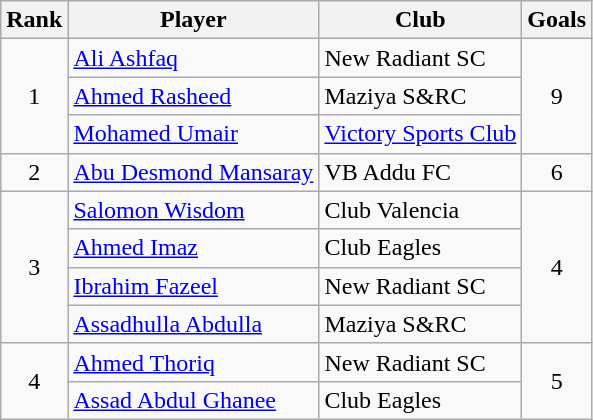<table class="wikitable" style="text-align:center">
<tr>
<th>Rank</th>
<th>Player</th>
<th>Club</th>
<th>Goals</th>
</tr>
<tr>
<td rowspan="3">1</td>
<td align="left"> <a href='#'>Ali Ashfaq</a></td>
<td align="left">New Radiant SC</td>
<td rowspan="3">9</td>
</tr>
<tr>
<td align="left"> <a href='#'>Ahmed Rasheed</a></td>
<td align="left">Maziya S&RC</td>
</tr>
<tr>
<td align="left"> <a href='#'>Mohamed Umair</a></td>
<td align="left"><a href='#'>Victory Sports Club</a></td>
</tr>
<tr>
<td rowspan="1">2</td>
<td align="left"> <a href='#'>Abu Desmond Mansaray</a></td>
<td align="left">VB Addu FC</td>
<td rowspan="1">6</td>
</tr>
<tr>
<td rowspan="4">3</td>
<td align="left"> <a href='#'>Salomon Wisdom</a></td>
<td align="left">Club Valencia</td>
<td rowspan="4">4</td>
</tr>
<tr>
<td align="left"> <a href='#'>Ahmed Imaz</a></td>
<td align="left">Club Eagles</td>
</tr>
<tr>
<td align="left"> <a href='#'>Ibrahim Fazeel</a></td>
<td align="left">New Radiant SC</td>
</tr>
<tr>
<td align="left"> <a href='#'>Assadhulla Abdulla</a></td>
<td align="left">Maziya S&RC</td>
</tr>
<tr>
<td rowspan="2">4</td>
<td align="left"> <a href='#'>Ahmed Thoriq</a></td>
<td align="left">New Radiant SC</td>
<td rowspan="2">5</td>
</tr>
<tr>
<td align="left"> <a href='#'>Assad Abdul Ghanee</a></td>
<td align="left">Club Eagles</td>
</tr>
</table>
